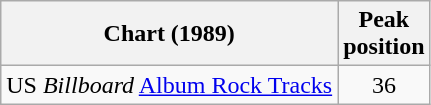<table class="wikitable sortable">
<tr>
<th>Chart (1989)</th>
<th>Peak<br>position</th>
</tr>
<tr>
<td>US <em>Billboard</em> <a href='#'>Album Rock Tracks</a></td>
<td style="text-align:center;">36</td>
</tr>
</table>
